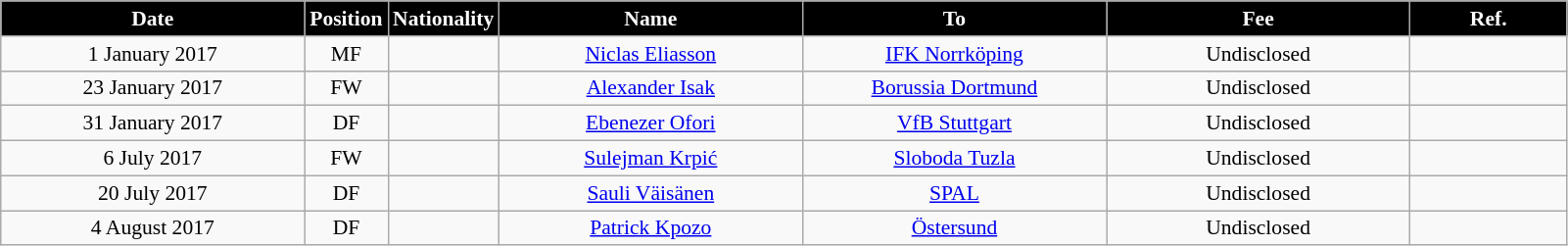<table class="wikitable"  style="text-align:center; font-size:90%; ">
<tr>
<th style="background:#000000; color:white; width:200px;">Date</th>
<th style="background:#000000; color:white; width:50px;">Position</th>
<th style="background:#000000; color:white; width:50px;">Nationality</th>
<th style="background:#000000; color:white; width:200px;">Name</th>
<th style="background:#000000; color:white; width:200px;">To</th>
<th style="background:#000000; color:white; width:200px;">Fee</th>
<th style="background:#000000; color:white; width:100px;">Ref.</th>
</tr>
<tr>
<td>1 January 2017</td>
<td>MF</td>
<td></td>
<td><a href='#'>Niclas Eliasson</a></td>
<td><a href='#'>IFK Norrköping</a></td>
<td>Undisclosed</td>
<td></td>
</tr>
<tr>
<td>23 January 2017</td>
<td>FW</td>
<td></td>
<td><a href='#'>Alexander Isak</a></td>
<td><a href='#'>Borussia Dortmund</a></td>
<td>Undisclosed</td>
<td></td>
</tr>
<tr>
<td>31 January 2017</td>
<td>DF</td>
<td></td>
<td><a href='#'>Ebenezer Ofori</a></td>
<td><a href='#'>VfB Stuttgart</a></td>
<td>Undisclosed</td>
<td></td>
</tr>
<tr>
<td>6 July 2017</td>
<td>FW</td>
<td></td>
<td><a href='#'>Sulejman Krpić</a></td>
<td><a href='#'>Sloboda Tuzla</a></td>
<td>Undisclosed</td>
<td></td>
</tr>
<tr>
<td>20 July 2017</td>
<td>DF</td>
<td></td>
<td><a href='#'>Sauli Väisänen</a></td>
<td><a href='#'>SPAL</a></td>
<td>Undisclosed</td>
<td></td>
</tr>
<tr>
<td>4 August 2017</td>
<td>DF</td>
<td></td>
<td><a href='#'>Patrick Kpozo</a></td>
<td><a href='#'>Östersund</a></td>
<td>Undisclosed</td>
<td></td>
</tr>
</table>
